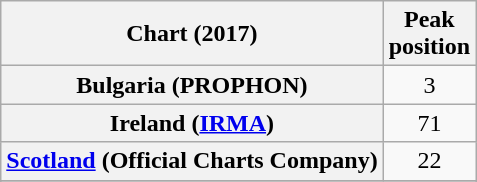<table class="wikitable sortable plainrowheaders" style="text-align:center">
<tr>
<th scope="col">Chart (2017)</th>
<th scope="col">Peak<br>position</th>
</tr>
<tr>
<th scope="row">Bulgaria (PROPHON)</th>
<td>3</td>
</tr>
<tr>
<th scope="row">Ireland (<a href='#'>IRMA</a>)</th>
<td>71</td>
</tr>
<tr>
<th scope="row"><a href='#'>Scotland</a> (Official Charts Company)</th>
<td>22</td>
</tr>
<tr>
</tr>
<tr>
</tr>
</table>
